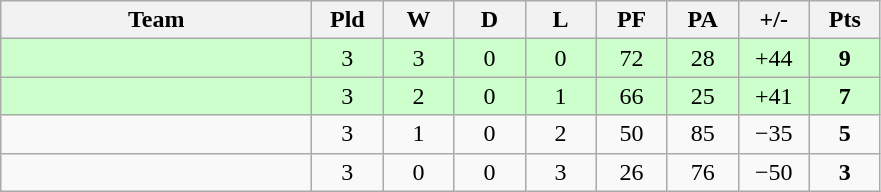<table class="wikitable" style="text-align: center;">
<tr>
<th width="200">Team</th>
<th width="40">Pld</th>
<th width="40">W</th>
<th width="40">D</th>
<th width="40">L</th>
<th width="40">PF</th>
<th width="40">PA</th>
<th width="40">+/-</th>
<th width="40">Pts</th>
</tr>
<tr bgcolor=ccffcc>
<td align=left></td>
<td>3</td>
<td>3</td>
<td>0</td>
<td>0</td>
<td>72</td>
<td>28</td>
<td>+44</td>
<td><strong>9</strong></td>
</tr>
<tr bgcolor=ccffcc>
<td align=left></td>
<td>3</td>
<td>2</td>
<td>0</td>
<td>1</td>
<td>66</td>
<td>25</td>
<td>+41</td>
<td><strong>7</strong></td>
</tr>
<tr>
<td align=left></td>
<td>3</td>
<td>1</td>
<td>0</td>
<td>2</td>
<td>50</td>
<td>85</td>
<td>−35</td>
<td><strong>5</strong></td>
</tr>
<tr>
<td align=left></td>
<td>3</td>
<td>0</td>
<td>0</td>
<td>3</td>
<td>26</td>
<td>76</td>
<td>−50</td>
<td><strong>3</strong></td>
</tr>
</table>
